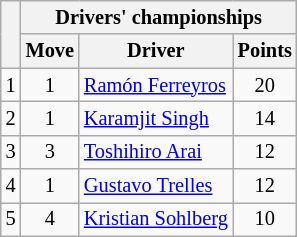<table class="wikitable" style="font-size:85%;">
<tr>
<th rowspan="2"></th>
<th colspan="3" nowrap>Drivers' championships</th>
</tr>
<tr>
<th>Move</th>
<th>Driver</th>
<th>Points</th>
</tr>
<tr>
<td align="center">1</td>
<td align="center"> 1</td>
<td> <a href='#'>Ramón Ferreyros</a></td>
<td align="center">20</td>
</tr>
<tr>
<td align="center">2</td>
<td align="center"> 1</td>
<td> <a href='#'>Karamjit Singh</a></td>
<td align="center">14</td>
</tr>
<tr>
<td align="center">3</td>
<td align="center"> 3</td>
<td> <a href='#'>Toshihiro Arai</a></td>
<td align="center">12</td>
</tr>
<tr>
<td align="center">4</td>
<td align="center"> 1</td>
<td> <a href='#'>Gustavo Trelles</a></td>
<td align="center">12</td>
</tr>
<tr>
<td align="center">5</td>
<td align="center"> 4</td>
<td> <a href='#'>Kristian Sohlberg</a></td>
<td align="center">10</td>
</tr>
</table>
